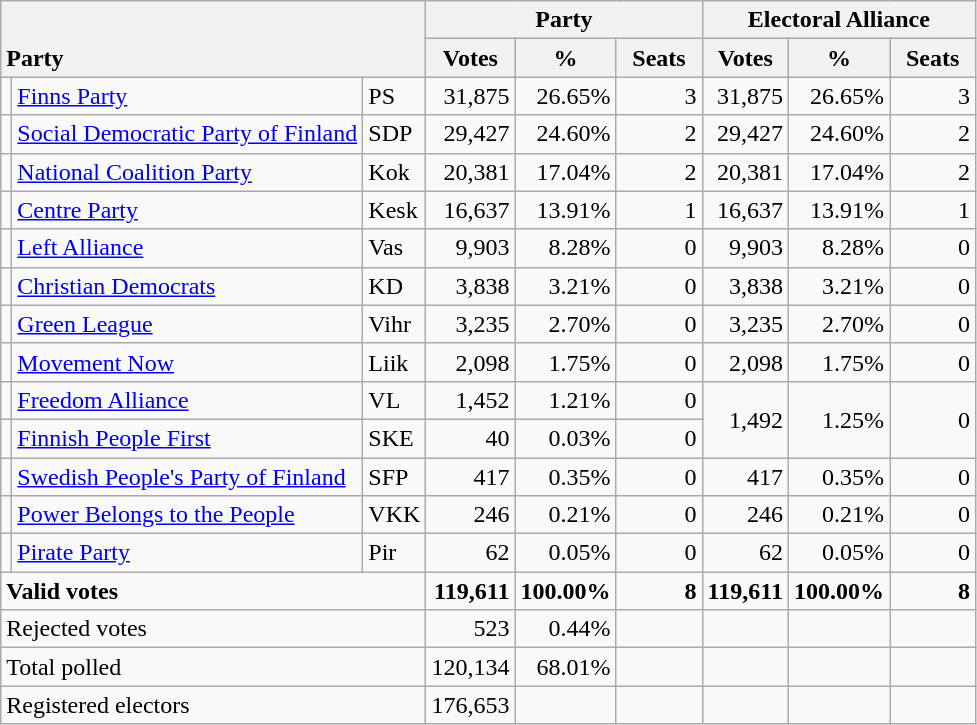<table class="wikitable" border="1" style="text-align:right;">
<tr>
<th style="text-align:left;" valign=bottom rowspan=2 colspan=3>Party</th>
<th colspan=3>Party</th>
<th colspan=3>Electoral Alliance</th>
</tr>
<tr>
<th align=center valign=bottom width="50">Votes</th>
<th align=center valign=bottom width="50">%</th>
<th align=center valign=bottom width="50">Seats</th>
<th align=center valign=bottom width="50">Votes</th>
<th align=center valign=bottom width="50">%</th>
<th align=center valign=bottom width="50">Seats</th>
</tr>
<tr>
<td></td>
<td align=left><a href='#'>Finns Party</a></td>
<td align=left>PS</td>
<td>31,875</td>
<td>26.65%</td>
<td>3</td>
<td>31,875</td>
<td>26.65%</td>
<td>3</td>
</tr>
<tr>
<td></td>
<td align=left style="white-space: nowrap;"><a href='#'>Social Democratic Party of Finland</a></td>
<td align=left>SDP</td>
<td>29,427</td>
<td>24.60%</td>
<td>2</td>
<td>29,427</td>
<td>24.60%</td>
<td>2</td>
</tr>
<tr>
<td></td>
<td align=left><a href='#'>National Coalition Party</a></td>
<td align=left>Kok</td>
<td>20,381</td>
<td>17.04%</td>
<td>2</td>
<td>20,381</td>
<td>17.04%</td>
<td>2</td>
</tr>
<tr>
<td></td>
<td align=left><a href='#'>Centre Party</a></td>
<td align=left>Kesk</td>
<td>16,637</td>
<td>13.91%</td>
<td>1</td>
<td>16,637</td>
<td>13.91%</td>
<td>1</td>
</tr>
<tr>
<td></td>
<td align=left><a href='#'>Left Alliance</a></td>
<td align=left>Vas</td>
<td>9,903</td>
<td>8.28%</td>
<td>0</td>
<td>9,903</td>
<td>8.28%</td>
<td>0</td>
</tr>
<tr>
<td></td>
<td align=left><a href='#'>Christian Democrats</a></td>
<td align=left>KD</td>
<td>3,838</td>
<td>3.21%</td>
<td>0</td>
<td>3,838</td>
<td>3.21%</td>
<td>0</td>
</tr>
<tr>
<td></td>
<td align=left><a href='#'>Green League</a></td>
<td align=left>Vihr</td>
<td>3,235</td>
<td>2.70%</td>
<td>0</td>
<td>3,235</td>
<td>2.70%</td>
<td>0</td>
</tr>
<tr>
<td></td>
<td align=left><a href='#'>Movement Now</a></td>
<td align=left>Liik</td>
<td>2,098</td>
<td>1.75%</td>
<td>0</td>
<td>2,098</td>
<td>1.75%</td>
<td>0</td>
</tr>
<tr>
<td></td>
<td align=left><a href='#'>Freedom Alliance</a></td>
<td align=left>VL</td>
<td>1,452</td>
<td>1.21%</td>
<td>0</td>
<td rowspan=2>1,492</td>
<td rowspan=2>1.25%</td>
<td rowspan=2>0</td>
</tr>
<tr>
<td></td>
<td align=left><a href='#'>Finnish People First</a></td>
<td align=left>SKE</td>
<td>40</td>
<td>0.03%</td>
<td>0</td>
</tr>
<tr>
<td></td>
<td align=left><a href='#'>Swedish People's Party of Finland</a></td>
<td align=left>SFP</td>
<td>417</td>
<td>0.35%</td>
<td>0</td>
<td>417</td>
<td>0.35%</td>
<td>0</td>
</tr>
<tr>
<td></td>
<td align=left><a href='#'>Power Belongs to the People</a></td>
<td align=left>VKK</td>
<td>246</td>
<td>0.21%</td>
<td>0</td>
<td>246</td>
<td>0.21%</td>
<td>0</td>
</tr>
<tr>
<td></td>
<td align=left><a href='#'>Pirate Party</a></td>
<td align=left>Pir</td>
<td>62</td>
<td>0.05%</td>
<td>0</td>
<td>62</td>
<td>0.05%</td>
<td>0</td>
</tr>
<tr style="font-weight:bold">
<td align=left colspan=3>Valid votes</td>
<td>119,611</td>
<td>100.00%</td>
<td>8</td>
<td>119,611</td>
<td>100.00%</td>
<td>8</td>
</tr>
<tr>
<td align=left colspan=3>Rejected votes</td>
<td>523</td>
<td>0.44%</td>
<td></td>
<td></td>
<td></td>
<td></td>
</tr>
<tr>
<td align=left colspan=3>Total polled</td>
<td>120,134</td>
<td>68.01%</td>
<td></td>
<td></td>
<td></td>
<td></td>
</tr>
<tr>
<td align=left colspan=3>Registered electors</td>
<td>176,653</td>
<td></td>
<td></td>
<td></td>
<td></td>
<td></td>
</tr>
</table>
